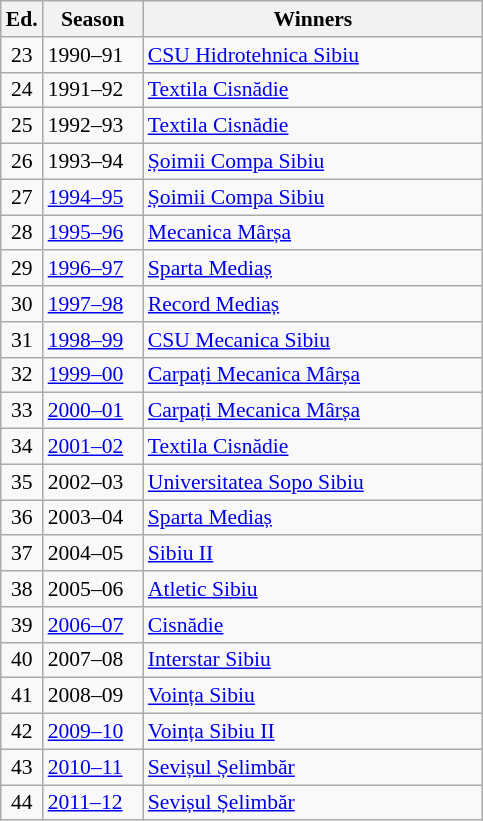<table class="wikitable" style="font-size:90%">
<tr>
<th><abbr>Ed.</abbr></th>
<th width="60">Season</th>
<th width="220">Winners</th>
</tr>
<tr>
<td align=center>23</td>
<td>1990–91</td>
<td><a href='#'>CSU Hidrotehnica Sibiu</a></td>
</tr>
<tr>
<td align=center>24</td>
<td>1991–92</td>
<td><a href='#'>Textila Cisnădie</a></td>
</tr>
<tr>
<td align=center>25</td>
<td>1992–93</td>
<td><a href='#'>Textila Cisnădie</a></td>
</tr>
<tr>
<td align=center>26</td>
<td>1993–94</td>
<td><a href='#'>Șoimii Compa Sibiu</a></td>
</tr>
<tr>
<td align=center>27</td>
<td><a href='#'>1994–95</a></td>
<td><a href='#'>Șoimii Compa Sibiu</a></td>
</tr>
<tr>
<td align=center>28</td>
<td><a href='#'>1995–96</a></td>
<td><a href='#'>Mecanica Mârșa</a></td>
</tr>
<tr>
<td align=center>29</td>
<td><a href='#'>1996–97</a></td>
<td><a href='#'>Sparta Mediaș</a></td>
</tr>
<tr>
<td align=center>30</td>
<td><a href='#'>1997–98</a></td>
<td><a href='#'>Record Mediaș</a></td>
</tr>
<tr>
<td align=center>31</td>
<td><a href='#'>1998–99</a></td>
<td><a href='#'>CSU Mecanica Sibiu</a></td>
</tr>
<tr>
<td align=center>32</td>
<td><a href='#'>1999–00</a></td>
<td><a href='#'>Carpați Mecanica Mârșa</a></td>
</tr>
<tr>
<td align=center>33</td>
<td><a href='#'>2000–01</a></td>
<td><a href='#'>Carpați Mecanica Mârșa</a></td>
</tr>
<tr>
<td align=center>34</td>
<td><a href='#'>2001–02</a></td>
<td><a href='#'>Textila Cisnădie</a></td>
</tr>
<tr>
<td align=center>35</td>
<td>2002–03</td>
<td><a href='#'>Universitatea Sopo Sibiu</a></td>
</tr>
<tr>
<td align=center>36</td>
<td>2003–04</td>
<td><a href='#'>Sparta Mediaș</a></td>
</tr>
<tr>
<td align=center>37</td>
<td>2004–05</td>
<td><a href='#'>Sibiu II</a></td>
</tr>
<tr>
<td align=center>38</td>
<td>2005–06</td>
<td><a href='#'>Atletic Sibiu</a></td>
</tr>
<tr>
<td align=center>39</td>
<td><a href='#'>2006–07</a></td>
<td><a href='#'>Cisnădie</a></td>
</tr>
<tr>
<td align=center>40</td>
<td>2007–08</td>
<td><a href='#'>Interstar Sibiu</a></td>
</tr>
<tr>
<td align=center>41</td>
<td>2008–09</td>
<td><a href='#'>Voința Sibiu</a></td>
</tr>
<tr>
<td align=center>42</td>
<td><a href='#'>2009–10</a></td>
<td><a href='#'>Voința Sibiu II</a></td>
</tr>
<tr>
<td align=center>43</td>
<td><a href='#'>2010–11</a></td>
<td><a href='#'>Sevișul Șelimbăr</a></td>
</tr>
<tr>
<td align=center>44</td>
<td><a href='#'>2011–12</a></td>
<td><a href='#'>Sevișul Șelimbăr</a></td>
</tr>
</table>
